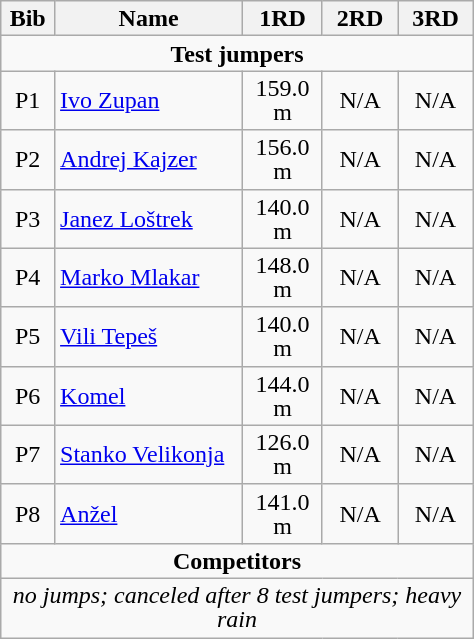<table class="wikitable collapsible autocollapse sortable" style="text-align:center; line-height:16px; width:25%;">
<tr>
<th width=35>Bib</th>
<th width=200>Name</th>
<th width=60>1RD</th>
<th width=60>2RD</th>
<th width=60>3RD</th>
</tr>
<tr>
<td colspan=5 align=center><strong>Test jumpers</strong></td>
</tr>
<tr>
<td>P1</td>
<td align=left> <a href='#'>Ivo Zupan</a></td>
<td>159.0 m</td>
<td>N/A</td>
<td>N/A</td>
</tr>
<tr>
<td>P2</td>
<td align=left> <a href='#'>Andrej Kajzer</a></td>
<td>156.0 m</td>
<td>N/A</td>
<td>N/A</td>
</tr>
<tr>
<td>P3</td>
<td align=left> <a href='#'>Janez Loštrek</a></td>
<td>140.0 m</td>
<td>N/A</td>
<td>N/A</td>
</tr>
<tr>
<td>P4</td>
<td align=left> <a href='#'>Marko Mlakar</a></td>
<td>148.0 m</td>
<td>N/A</td>
<td>N/A</td>
</tr>
<tr>
<td>P5</td>
<td align=left> <a href='#'>Vili Tepeš</a></td>
<td>140.0 m</td>
<td>N/A</td>
<td>N/A</td>
</tr>
<tr>
<td>P6</td>
<td align=left> <a href='#'>Komel</a></td>
<td>144.0 m</td>
<td>N/A</td>
<td>N/A</td>
</tr>
<tr>
<td>P7</td>
<td align=left> <a href='#'>Stanko Velikonja</a></td>
<td>126.0 m</td>
<td>N/A</td>
<td>N/A</td>
</tr>
<tr>
<td>P8</td>
<td align=left> <a href='#'>Anžel</a></td>
<td>141.0 m</td>
<td>N/A</td>
<td>N/A</td>
</tr>
<tr>
<td colspan=5 align=center><strong>Competitors</strong></td>
</tr>
<tr>
<td align=center colspan=5><em>no jumps; canceled after 8 test jumpers; heavy rain</em></td>
</tr>
</table>
